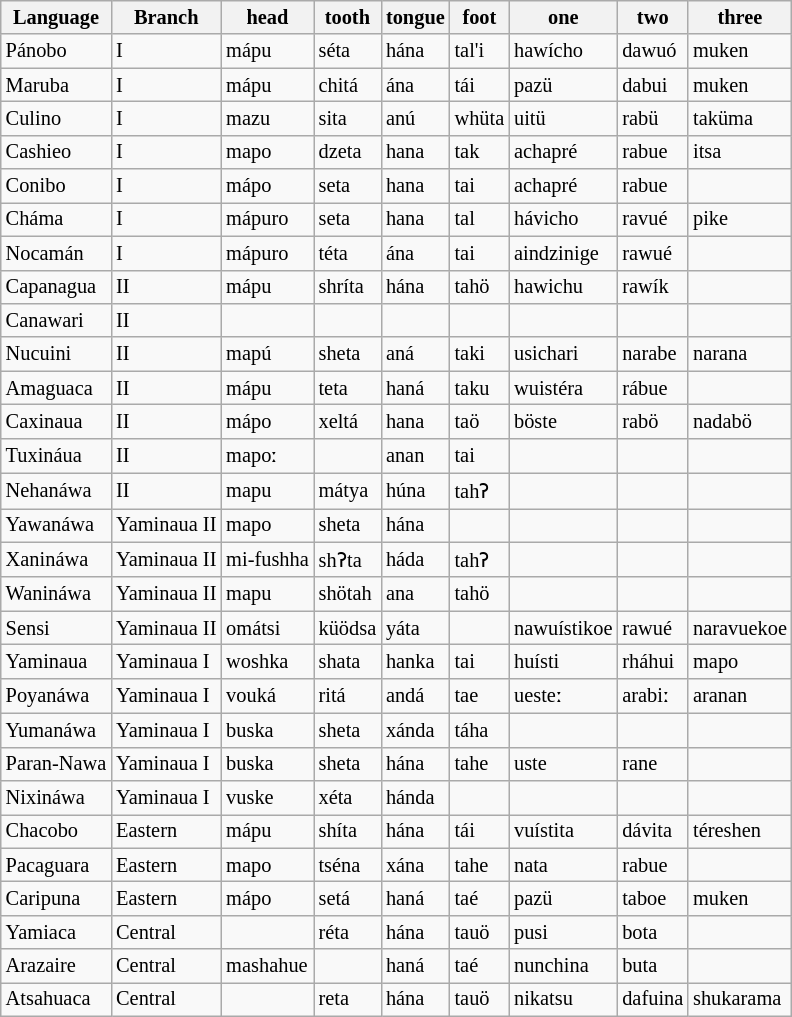<table class="wikitable sortable" style="font-size: 85%">
<tr>
<th>Language</th>
<th>Branch</th>
<th>head</th>
<th>tooth</th>
<th>tongue</th>
<th>foot</th>
<th>one</th>
<th>two</th>
<th>three</th>
</tr>
<tr>
<td>Pánobo</td>
<td>I</td>
<td>mápu</td>
<td>séta</td>
<td>hána</td>
<td>tal'i</td>
<td>hawícho</td>
<td>dawuó</td>
<td>muken</td>
</tr>
<tr>
<td>Maruba</td>
<td>I</td>
<td>mápu</td>
<td>chitá</td>
<td>ána</td>
<td>tái</td>
<td>pazü</td>
<td>dabui</td>
<td>muken</td>
</tr>
<tr>
<td>Culino</td>
<td>I</td>
<td>mazu</td>
<td>sita</td>
<td>anú</td>
<td>whüta</td>
<td>uitü</td>
<td>rabü</td>
<td>taküma</td>
</tr>
<tr>
<td>Cashieo</td>
<td>I</td>
<td>mapo</td>
<td>dzeta</td>
<td>hana</td>
<td>tak</td>
<td>achapré</td>
<td>rabue</td>
<td>itsa</td>
</tr>
<tr>
<td>Conibo</td>
<td>I</td>
<td>mápo</td>
<td>seta</td>
<td>hana</td>
<td>tai</td>
<td>achapré</td>
<td>rabue</td>
<td></td>
</tr>
<tr>
<td>Cháma</td>
<td>I</td>
<td>mápuro</td>
<td>seta</td>
<td>hana</td>
<td>tal</td>
<td>hávicho</td>
<td>ravué</td>
<td>pike</td>
</tr>
<tr>
<td>Nocamán</td>
<td>I</td>
<td>mápuro</td>
<td>téta</td>
<td>ána</td>
<td>tai</td>
<td>aindzinige</td>
<td>rawué</td>
<td></td>
</tr>
<tr>
<td>Capanagua</td>
<td>II</td>
<td>mápu</td>
<td>shríta</td>
<td>hána</td>
<td>tahö</td>
<td>hawichu</td>
<td>rawík</td>
<td></td>
</tr>
<tr>
<td>Canawari</td>
<td>II</td>
<td></td>
<td></td>
<td></td>
<td></td>
<td></td>
<td></td>
<td></td>
</tr>
<tr>
<td>Nucuini</td>
<td>II</td>
<td>mapú</td>
<td>sheta</td>
<td>aná</td>
<td>taki</td>
<td>usichari</td>
<td>narabe</td>
<td>narana</td>
</tr>
<tr>
<td>Amaguaca</td>
<td>II</td>
<td>mápu</td>
<td>teta</td>
<td>haná</td>
<td>taku</td>
<td>wuistéra</td>
<td>rábue</td>
<td></td>
</tr>
<tr>
<td>Caxinaua</td>
<td>II</td>
<td>mápo</td>
<td>xeltá</td>
<td>hana</td>
<td>taö</td>
<td>böste</td>
<td>rabö</td>
<td>nadabö</td>
</tr>
<tr>
<td>Tuxináua</td>
<td>II</td>
<td>mapoː</td>
<td></td>
<td>anan</td>
<td>tai</td>
<td></td>
<td></td>
<td></td>
</tr>
<tr>
<td>Nehanáwa</td>
<td>II</td>
<td>mapu</td>
<td>mátya</td>
<td>húna</td>
<td>tahʔ</td>
<td></td>
<td></td>
<td></td>
</tr>
<tr>
<td>Yawanáwa</td>
<td>Yaminaua II</td>
<td>mapo</td>
<td>sheta</td>
<td>hána</td>
<td></td>
<td></td>
<td></td>
<td></td>
</tr>
<tr>
<td>Xanináwa</td>
<td>Yaminaua II</td>
<td>mi-fushha</td>
<td>shʔta</td>
<td>háda</td>
<td>tahʔ</td>
<td></td>
<td></td>
<td></td>
</tr>
<tr>
<td>Wanináwa</td>
<td>Yaminaua II</td>
<td>mapu</td>
<td>shötah</td>
<td>ana</td>
<td>tahö</td>
<td></td>
<td></td>
<td></td>
</tr>
<tr>
<td>Sensi</td>
<td>Yaminaua II</td>
<td>omátsi</td>
<td>küödsa</td>
<td>yáta</td>
<td></td>
<td>nawuístikoe</td>
<td>rawué</td>
<td>naravuekoe</td>
</tr>
<tr>
<td>Yaminaua</td>
<td>Yaminaua I</td>
<td>woshka</td>
<td>shata</td>
<td>hanka</td>
<td>tai</td>
<td>huísti</td>
<td>rháhui</td>
<td>mapo</td>
</tr>
<tr>
<td>Poyanáwa</td>
<td>Yaminaua I</td>
<td>vouká</td>
<td>ritá</td>
<td>andá</td>
<td>tae</td>
<td>uesteː</td>
<td>arabiː</td>
<td>aranan</td>
</tr>
<tr>
<td>Yumanáwa</td>
<td>Yaminaua I</td>
<td>buska</td>
<td>sheta</td>
<td>xánda</td>
<td>táha</td>
<td></td>
<td></td>
<td></td>
</tr>
<tr>
<td>Paran-Nawa</td>
<td>Yaminaua I</td>
<td>buska</td>
<td>sheta</td>
<td>hána</td>
<td>tahe</td>
<td>uste</td>
<td>rane</td>
<td></td>
</tr>
<tr>
<td>Nixináwa</td>
<td>Yaminaua I</td>
<td>vuske</td>
<td>xéta</td>
<td>hánda</td>
<td></td>
<td></td>
<td></td>
<td></td>
</tr>
<tr>
<td>Chacobo</td>
<td>Eastern</td>
<td>mápu</td>
<td>shíta</td>
<td>hána</td>
<td>tái</td>
<td>vuístita</td>
<td>dávita</td>
<td>téreshen</td>
</tr>
<tr>
<td>Pacaguara</td>
<td>Eastern</td>
<td>mapo</td>
<td>tséna</td>
<td>xána</td>
<td>tahe</td>
<td>nata</td>
<td>rabue</td>
<td></td>
</tr>
<tr>
<td>Caripuna</td>
<td>Eastern</td>
<td>mápo</td>
<td>setá</td>
<td>haná</td>
<td>taé</td>
<td>pazü</td>
<td>taboe</td>
<td>muken</td>
</tr>
<tr>
<td>Yamiaca</td>
<td>Central</td>
<td></td>
<td>réta</td>
<td>hána</td>
<td>tauö</td>
<td>pusi</td>
<td>bota</td>
<td></td>
</tr>
<tr>
<td>Arazaire</td>
<td>Central</td>
<td>mashahue</td>
<td></td>
<td>haná</td>
<td>taé</td>
<td>nunchina</td>
<td>buta</td>
<td></td>
</tr>
<tr>
<td>Atsahuaca</td>
<td>Central</td>
<td></td>
<td>reta</td>
<td>hána</td>
<td>tauö</td>
<td>nikatsu</td>
<td>dafuina</td>
<td>shukarama</td>
</tr>
</table>
